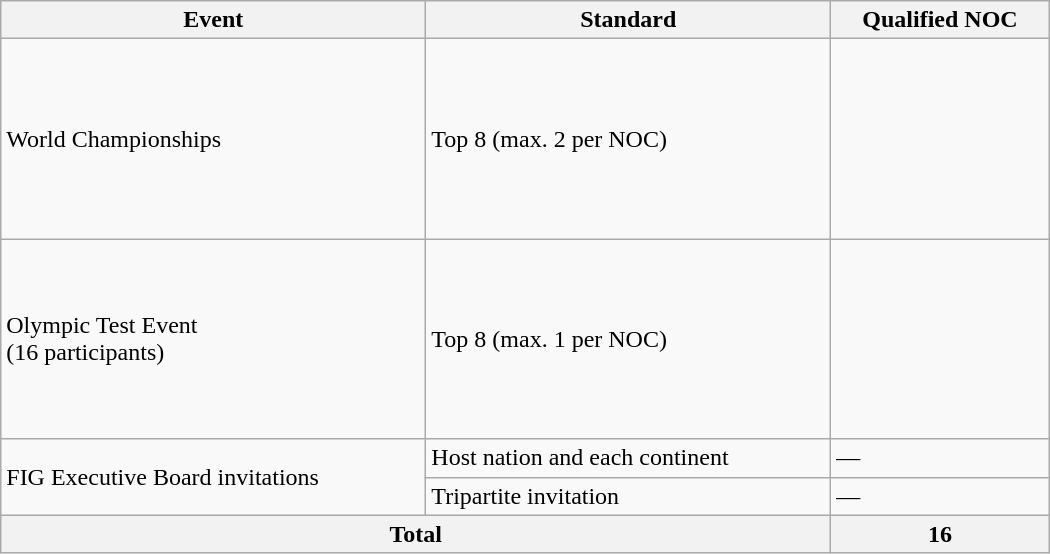<table class="wikitable" style="width:700px;">
<tr>
<th>Event</th>
<th>Standard</th>
<th>Qualified NOC</th>
</tr>
<tr>
<td>World Championships</td>
<td>Top 8 (max. 2 per NOC)</td>
<td><br><br><br><br><br><br><br></td>
</tr>
<tr>
<td>Olympic Test Event<br>(16 participants)</td>
<td>Top 8 (max. 1 per NOC)</td>
<td><br><br><br><br><br><br><br></td>
</tr>
<tr>
<td rowspan=2>FIG Executive Board invitations</td>
<td>Host nation and each continent</td>
<td>—</td>
</tr>
<tr>
<td>Tripartite invitation</td>
<td>—</td>
</tr>
<tr>
<th colspan="2">Total</th>
<th>16</th>
</tr>
</table>
